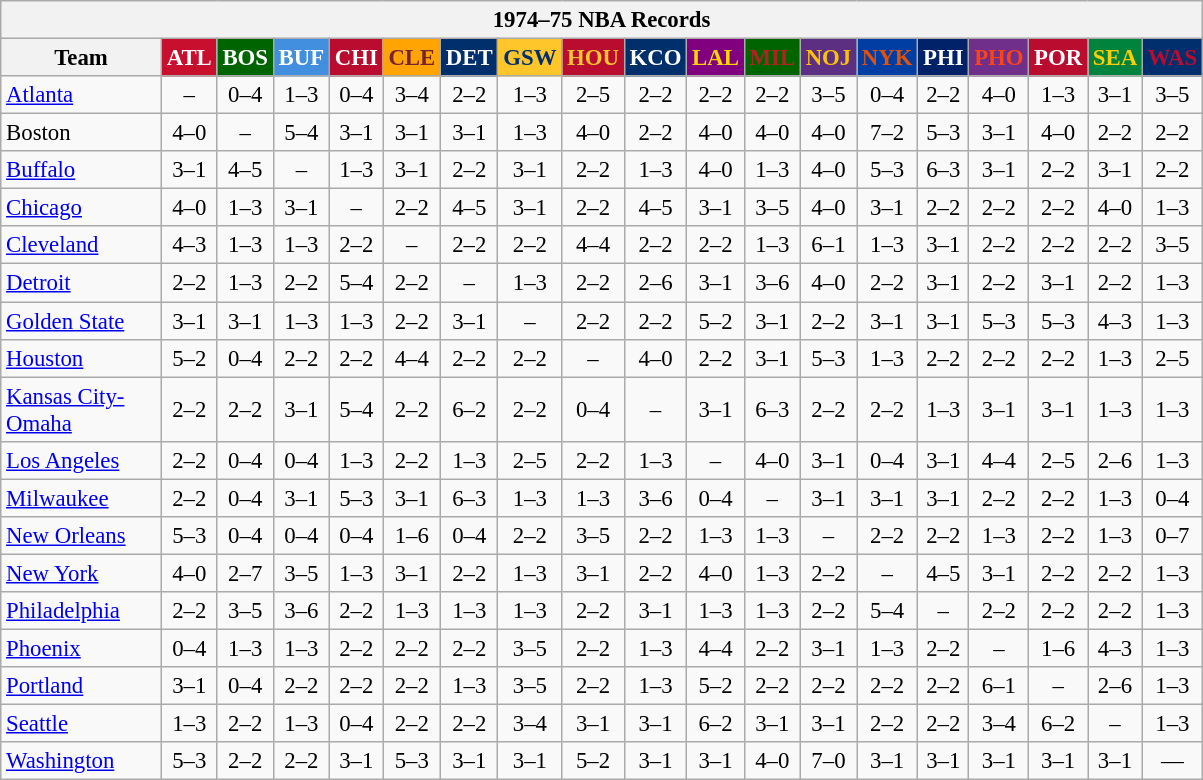<table class="wikitable" style="font-size:95%; text-align:center;">
<tr>
<th colspan=19>1974–75 NBA Records</th>
</tr>
<tr>
<th width=100>Team</th>
<th style="background:#C90F2E;color:#FFFFFF;width=35">ATL</th>
<th style="background:#006400;color:#FFFFFF;width=35">BOS</th>
<th style="background:#428FDF;color:#FFFFFF;width=35">BUF</th>
<th style="background:#BA0C2F;color:#FFFFFF;width=35">CHI</th>
<th style="background:#FFA402;color:#77222F;width=35">CLE</th>
<th style="background:#012F6B;color:#FFFFFF;width=35">DET</th>
<th style="background:#FFC62C;color:#012F6B;width=35">GSW</th>
<th style="background:#BA0C2F;color:#FEC72E;width=35">HOU</th>
<th style="background:#012F6B;color:#FFFFFF;width=35">KCO</th>
<th style="background:#800080;color:#FFD700;width=35">LAL</th>
<th style="background:#006400;color:#B22222;width=35">MIL</th>
<th style="background:#5C2F83;color:#FCC200;width=35">NOJ</th>
<th style="background:#003EA4;color:#E35208;width=35">NYK</th>
<th style="background:#012268;color:#FFFFFF;width=35">PHI</th>
<th style="background:#702F8B;color:#FA4417;width=35">PHO</th>
<th style="background:#BA0C2F;color:#FFFFFF;width=35">POR</th>
<th style="background:#00843D;color:#FFCD01;width=35">SEA</th>
<th style="background:#012F6D;color:#BA0C2F;width=35">WAS</th>
</tr>
<tr>
<td style="text-align:left;"><a href='#'>Atlanta</a></td>
<td>–</td>
<td>0–4</td>
<td>1–3</td>
<td>0–4</td>
<td>3–4</td>
<td>2–2</td>
<td>1–3</td>
<td>2–5</td>
<td>2–2</td>
<td>2–2</td>
<td>2–2</td>
<td>3–5</td>
<td>0–4</td>
<td>2–2</td>
<td>4–0</td>
<td>1–3</td>
<td>3–1</td>
<td>3–5</td>
</tr>
<tr>
<td style="text-align:left;">Boston</td>
<td>4–0</td>
<td>–</td>
<td>5–4</td>
<td>3–1</td>
<td>3–1</td>
<td>3–1</td>
<td>1–3</td>
<td>4–0</td>
<td>2–2</td>
<td>4–0</td>
<td>4–0</td>
<td>4–0</td>
<td>7–2</td>
<td>5–3</td>
<td>3–1</td>
<td>4–0</td>
<td>2–2</td>
<td>2–2</td>
</tr>
<tr>
<td style="text-align:left;"><a href='#'>Buffalo</a></td>
<td>3–1</td>
<td>4–5</td>
<td>–</td>
<td>1–3</td>
<td>3–1</td>
<td>2–2</td>
<td>3–1</td>
<td>2–2</td>
<td>1–3</td>
<td>4–0</td>
<td>1–3</td>
<td>4–0</td>
<td>5–3</td>
<td>6–3</td>
<td>3–1</td>
<td>2–2</td>
<td>3–1</td>
<td>2–2</td>
</tr>
<tr>
<td style="text-align:left;"><a href='#'>Chicago</a></td>
<td>4–0</td>
<td>1–3</td>
<td>3–1</td>
<td>–</td>
<td>2–2</td>
<td>4–5</td>
<td>3–1</td>
<td>2–2</td>
<td>4–5</td>
<td>3–1</td>
<td>3–5</td>
<td>4–0</td>
<td>3–1</td>
<td>2–2</td>
<td>2–2</td>
<td>2–2</td>
<td>4–0</td>
<td>1–3</td>
</tr>
<tr>
<td style="text-align:left;"><a href='#'>Cleveland</a></td>
<td>4–3</td>
<td>1–3</td>
<td>1–3</td>
<td>2–2</td>
<td>–</td>
<td>2–2</td>
<td>2–2</td>
<td>4–4</td>
<td>2–2</td>
<td>2–2</td>
<td>1–3</td>
<td>6–1</td>
<td>1–3</td>
<td>3–1</td>
<td>2–2</td>
<td>2–2</td>
<td>2–2</td>
<td>3–5</td>
</tr>
<tr>
<td style="text-align:left;"><a href='#'>Detroit</a></td>
<td>2–2</td>
<td>1–3</td>
<td>2–2</td>
<td>5–4</td>
<td>2–2</td>
<td>–</td>
<td>1–3</td>
<td>2–2</td>
<td>2–6</td>
<td>3–1</td>
<td>3–6</td>
<td>4–0</td>
<td>2–2</td>
<td>3–1</td>
<td>2–2</td>
<td>3–1</td>
<td>2–2</td>
<td>1–3</td>
</tr>
<tr>
<td style="text-align:left;"><a href='#'>Golden State</a></td>
<td>3–1</td>
<td>3–1</td>
<td>1–3</td>
<td>1–3</td>
<td>2–2</td>
<td>3–1</td>
<td>–</td>
<td>2–2</td>
<td>2–2</td>
<td>5–2</td>
<td>3–1</td>
<td>2–2</td>
<td>3–1</td>
<td>3–1</td>
<td>5–3</td>
<td>5–3</td>
<td>4–3</td>
<td>1–3</td>
</tr>
<tr>
<td style="text-align:left;"><a href='#'>Houston</a></td>
<td>5–2</td>
<td>0–4</td>
<td>2–2</td>
<td>2–2</td>
<td>4–4</td>
<td>2–2</td>
<td>2–2</td>
<td>–</td>
<td>4–0</td>
<td>2–2</td>
<td>3–1</td>
<td>5–3</td>
<td>1–3</td>
<td>2–2</td>
<td>2–2</td>
<td>2–2</td>
<td>1–3</td>
<td>2–5</td>
</tr>
<tr>
<td style="text-align:left;"><a href='#'>Kansas City-Omaha</a></td>
<td>2–2</td>
<td>2–2</td>
<td>3–1</td>
<td>5–4</td>
<td>2–2</td>
<td>6–2</td>
<td>2–2</td>
<td>0–4</td>
<td>–</td>
<td>3–1</td>
<td>6–3</td>
<td>2–2</td>
<td>2–2</td>
<td>1–3</td>
<td>3–1</td>
<td>3–1</td>
<td>1–3</td>
<td>1–3</td>
</tr>
<tr>
<td style="text-align:left;"><a href='#'>Los Angeles</a></td>
<td>2–2</td>
<td>0–4</td>
<td>0–4</td>
<td>1–3</td>
<td>2–2</td>
<td>1–3</td>
<td>2–5</td>
<td>2–2</td>
<td>1–3</td>
<td>–</td>
<td>4–0</td>
<td>3–1</td>
<td>0–4</td>
<td>3–1</td>
<td>4–4</td>
<td>2–5</td>
<td>2–6</td>
<td>1–3</td>
</tr>
<tr>
<td style="text-align:left;"><a href='#'>Milwaukee</a></td>
<td>2–2</td>
<td>0–4</td>
<td>3–1</td>
<td>5–3</td>
<td>3–1</td>
<td>6–3</td>
<td>1–3</td>
<td>1–3</td>
<td>3–6</td>
<td>0–4</td>
<td>–</td>
<td>3–1</td>
<td>3–1</td>
<td>3–1</td>
<td>2–2</td>
<td>2–2</td>
<td>1–3</td>
<td>0–4</td>
</tr>
<tr>
<td style="text-align:left;"><a href='#'>New Orleans</a></td>
<td>5–3</td>
<td>0–4</td>
<td>0–4</td>
<td>0–4</td>
<td>1–6</td>
<td>0–4</td>
<td>2–2</td>
<td>3–5</td>
<td>2–2</td>
<td>1–3</td>
<td>1–3</td>
<td>–</td>
<td>2–2</td>
<td>2–2</td>
<td>1–3</td>
<td>2–2</td>
<td>1–3</td>
<td>0–7</td>
</tr>
<tr>
<td style="text-align:left;"><a href='#'>New York</a></td>
<td>4–0</td>
<td>2–7</td>
<td>3–5</td>
<td>1–3</td>
<td>3–1</td>
<td>2–2</td>
<td>1–3</td>
<td>3–1</td>
<td>2–2</td>
<td>4–0</td>
<td>1–3</td>
<td>2–2</td>
<td>–</td>
<td>4–5</td>
<td>3–1</td>
<td>2–2</td>
<td>2–2</td>
<td>1–3</td>
</tr>
<tr>
<td style="text-align:left;"><a href='#'>Philadelphia</a></td>
<td>2–2</td>
<td>3–5</td>
<td>3–6</td>
<td>2–2</td>
<td>1–3</td>
<td>1–3</td>
<td>1–3</td>
<td>2–2</td>
<td>3–1</td>
<td>1–3</td>
<td>1–3</td>
<td>2–2</td>
<td>5–4</td>
<td>–</td>
<td>2–2</td>
<td>2–2</td>
<td>2–2</td>
<td>1–3</td>
</tr>
<tr>
<td style="text-align:left;"><a href='#'>Phoenix</a></td>
<td>0–4</td>
<td>1–3</td>
<td>1–3</td>
<td>2–2</td>
<td>2–2</td>
<td>2–2</td>
<td>3–5</td>
<td>2–2</td>
<td>1–3</td>
<td>4–4</td>
<td>2–2</td>
<td>3–1</td>
<td>1–3</td>
<td>2–2</td>
<td>–</td>
<td>1–6</td>
<td>4–3</td>
<td>1–3</td>
</tr>
<tr>
<td style="text-align:left;"><a href='#'>Portland</a></td>
<td>3–1</td>
<td>0–4</td>
<td>2–2</td>
<td>2–2</td>
<td>2–2</td>
<td>1–3</td>
<td>3–5</td>
<td>2–2</td>
<td>1–3</td>
<td>5–2</td>
<td>2–2</td>
<td>2–2</td>
<td>2–2</td>
<td>2–2</td>
<td>6–1</td>
<td>–</td>
<td>2–6</td>
<td>1–3</td>
</tr>
<tr>
<td style="text-align:left;"><a href='#'>Seattle</a></td>
<td>1–3</td>
<td>2–2</td>
<td>1–3</td>
<td>0–4</td>
<td>2–2</td>
<td>2–2</td>
<td>3–4</td>
<td>3–1</td>
<td>3–1</td>
<td>6–2</td>
<td>3–1</td>
<td>3–1</td>
<td>2–2</td>
<td>2–2</td>
<td>3–4</td>
<td>6–2</td>
<td>–</td>
<td>1–3</td>
</tr>
<tr>
<td style="text-align:left;"><a href='#'>Washington</a></td>
<td>5–3</td>
<td>2–2</td>
<td>2–2</td>
<td>3–1</td>
<td>5–3</td>
<td>3–1</td>
<td>3–1</td>
<td>5–2</td>
<td>3–1</td>
<td>3–1</td>
<td>4–0</td>
<td>7–0</td>
<td>3–1</td>
<td>3–1</td>
<td>3–1</td>
<td>3–1</td>
<td>3–1</td>
<td>—</td>
</tr>
</table>
